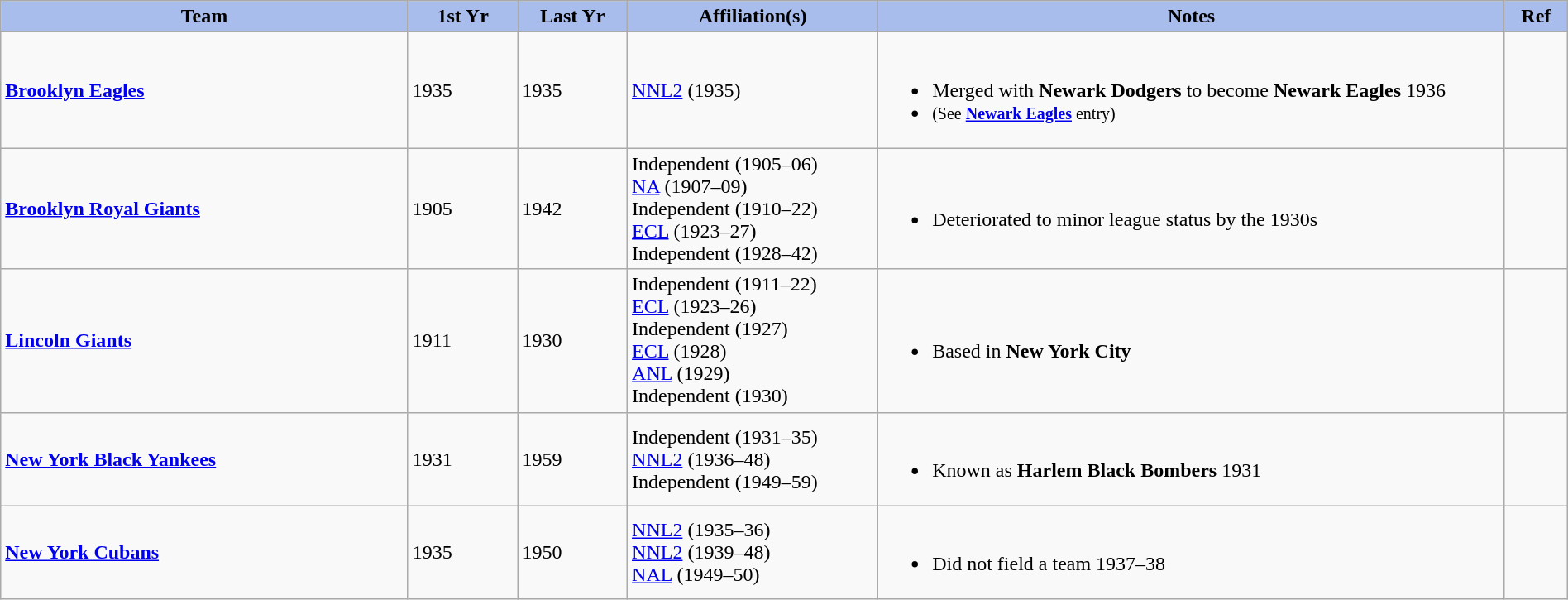<table class="wikitable" style="width: 100%">
<tr>
<th style="background:#a8bdec; width:26%;">Team</th>
<th style="width:7%; background:#a8bdec;">1st Yr</th>
<th style="width:7%; background:#a8bdec;">Last Yr</th>
<th style="width:16%; background:#a8bdec;">Affiliation(s)</th>
<th style="width:40%; background:#a8bdec;">Notes</th>
<th style="width:4%; background:#a8bdec;">Ref</th>
</tr>
<tr>
<td><strong><a href='#'>Brooklyn Eagles</a></strong></td>
<td>1935</td>
<td>1935</td>
<td><a href='#'>NNL2</a> (1935)</td>
<td><br><ul><li>Merged with <strong>Newark Dodgers</strong> to become <strong>Newark Eagles</strong> 1936</li><li><small>(See <strong><a href='#'>Newark Eagles</a></strong> entry)</small></li></ul></td>
<td></td>
</tr>
<tr>
<td><strong><a href='#'>Brooklyn Royal Giants</a></strong></td>
<td>1905</td>
<td>1942</td>
<td>Independent (1905–06)<br><a href='#'>NA</a> (1907–09)<br>Independent (1910–22)<br><a href='#'>ECL</a> (1923–27)<br>Independent (1928–42)</td>
<td><br><ul><li>Deteriorated to minor league status by the 1930s</li></ul></td>
<td></td>
</tr>
<tr>
<td><strong><a href='#'>Lincoln Giants</a></strong></td>
<td>1911</td>
<td>1930</td>
<td>Independent (1911–22)<br><a href='#'>ECL</a> (1923–26)<br>Independent (1927)<br><a href='#'>ECL</a> (1928)<br><a href='#'>ANL</a> (1929)<br>Independent (1930)</td>
<td><br><ul><li>Based in <strong>New York City</strong></li></ul></td>
<td></td>
</tr>
<tr>
<td><strong><a href='#'>New York Black Yankees</a></strong></td>
<td>1931</td>
<td>1959</td>
<td>Independent (1931–35)<br><a href='#'>NNL2</a> (1936–48)<br>Independent (1949–59)</td>
<td><br><ul><li>Known as <strong>Harlem Black Bombers</strong> 1931</li></ul></td>
<td></td>
</tr>
<tr>
<td><strong><a href='#'>New York Cubans</a></strong></td>
<td>1935</td>
<td>1950</td>
<td><a href='#'>NNL2</a> (1935–36)<br><a href='#'>NNL2</a> (1939–48)<br><a href='#'>NAL</a> (1949–50)</td>
<td><br><ul><li>Did not field a team 1937–38</li></ul></td>
<td></td>
</tr>
</table>
